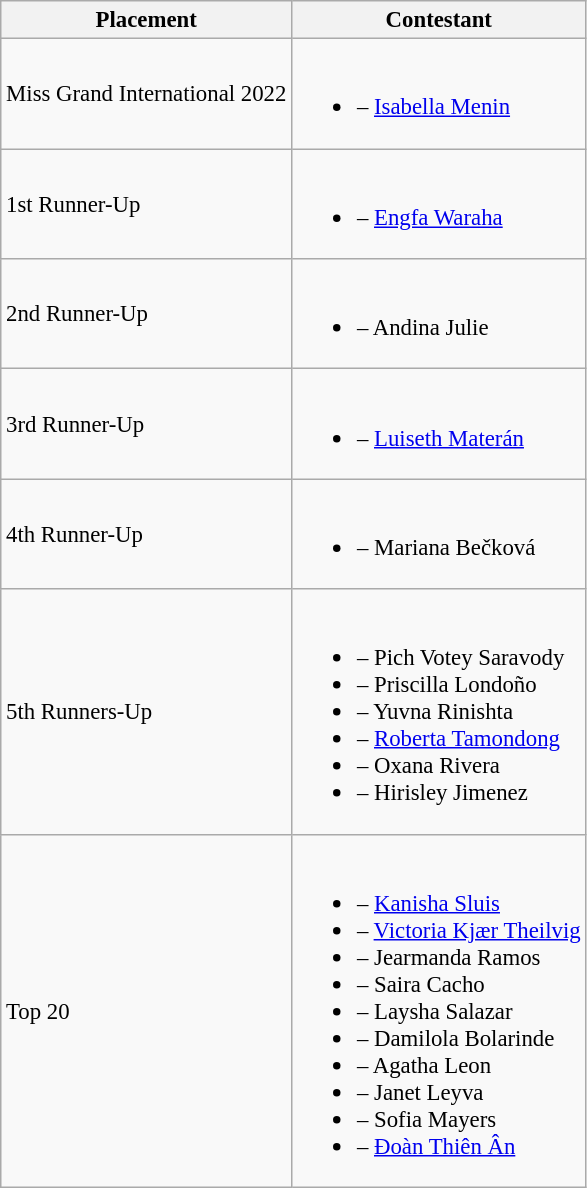<table class="wikitable sortable" style="font-size: 95%;">
<tr>
<th>Placement</th>
<th>Contestant</th>
</tr>
<tr>
<td>Miss Grand International 2022</td>
<td><br><ul><li> – <a href='#'>Isabella Menin</a></li></ul></td>
</tr>
<tr>
<td>1st Runner-Up</td>
<td><br><ul><li> – <a href='#'>Engfa Waraha</a></li></ul></td>
</tr>
<tr>
<td>2nd Runner-Up</td>
<td><br><ul><li> – Andina Julie</li></ul></td>
</tr>
<tr>
<td>3rd Runner-Up</td>
<td><br><ul><li> – <a href='#'>Luiseth Materán</a></li></ul></td>
</tr>
<tr>
<td>4th Runner-Up</td>
<td><br><ul><li> – Mariana Bečková</li></ul></td>
</tr>
<tr>
<td>5th Runners-Up</td>
<td><br><ul><li> – Pich Votey Saravody</li><li> – Priscilla Londoño</li><li> – Yuvna Rinishta</li><li> – <a href='#'>Roberta Tamondong</a></li><li> – Oxana Rivera</li><li> – Hirisley Jimenez</li></ul></td>
</tr>
<tr>
<td>Top 20</td>
<td><br><ul><li> – <a href='#'>Kanisha Sluis</a></li><li> – <a href='#'>Victoria Kjær Theilvig</a></li><li> – Jearmanda Ramos</li><li> – Saira Cacho</li><li> – Laysha Salazar</li><li> – Damilola Bolarinde</li><li> – Agatha Leon</li><li> – Janet Leyva</li><li> – Sofia Mayers</li><li> – <a href='#'>Đoàn Thiên Ân</a></li></ul></td>
</tr>
</table>
